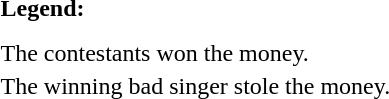<table class="toccolours" style="font-size:100%; white-space:nowrap;">
<tr>
<td><strong>Legend:</strong></td>
<td>      </td>
</tr>
<tr>
<td></td>
</tr>
<tr>
<td></td>
</tr>
<tr>
<td> The contestants won the money.</td>
</tr>
<tr>
<td> The winning bad singer stole the money.</td>
</tr>
</table>
